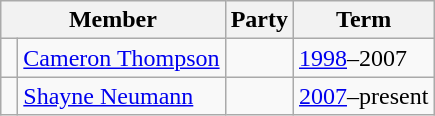<table class="wikitable">
<tr>
<th colspan="2">Member</th>
<th>Party</th>
<th>Term</th>
</tr>
<tr>
<td> </td>
<td><a href='#'>Cameron Thompson</a></td>
<td></td>
<td><a href='#'>1998</a>–2007</td>
</tr>
<tr>
<td> </td>
<td><a href='#'>Shayne Neumann</a></td>
<td></td>
<td><a href='#'>2007</a>–present</td>
</tr>
</table>
